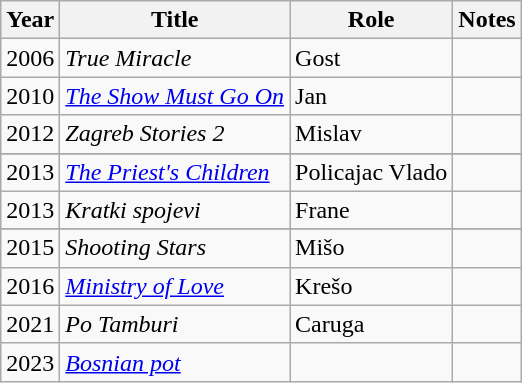<table class="wikitable sortable">
<tr>
<th>Year</th>
<th>Title</th>
<th>Role</th>
<th class="unsortable">Notes</th>
</tr>
<tr>
<td>2006</td>
<td><em>True Miracle</em></td>
<td>Gost</td>
<td></td>
</tr>
<tr>
<td>2010</td>
<td><em><a href='#'>The Show Must Go On</a></em></td>
<td>Jan</td>
<td></td>
</tr>
<tr>
<td>2012</td>
<td><em>Zagreb Stories 2</em></td>
<td>Mislav</td>
<td></td>
</tr>
<tr>
</tr>
<tr>
<td>2013</td>
<td><em><a href='#'>The Priest's Children</a></em></td>
<td>Policajac Vlado</td>
<td></td>
</tr>
<tr>
<td>2013</td>
<td><em>Kratki spojevi</em></td>
<td>Frane</td>
<td></td>
</tr>
<tr>
</tr>
<tr>
<td>2015</td>
<td><em>Shooting Stars</em></td>
<td>Mišo</td>
<td></td>
</tr>
<tr>
<td>2016</td>
<td><em><a href='#'>Ministry of Love</a></em></td>
<td>Krešo</td>
<td></td>
</tr>
<tr>
<td>2021</td>
<td><em>Po Tamburi</em></td>
<td>Caruga</td>
<td></td>
</tr>
<tr>
<td>2023</td>
<td><em><a href='#'>Bosnian pot</a></em></td>
<td></td>
<td></td>
</tr>
</table>
